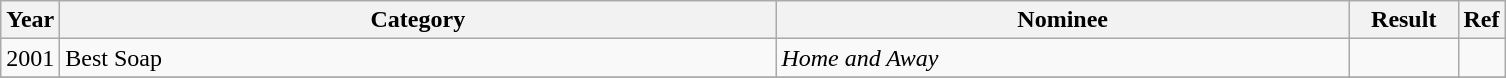<table class="wikitable">
<tr>
<th>Year</th>
<th width="470">Category</th>
<th width="375">Nominee</th>
<th width="65">Result</th>
<th>Ref</th>
</tr>
<tr>
<td>2001</td>
<td>Best Soap</td>
<td><em>Home and Away</em></td>
<td></td>
<td align="center"></td>
</tr>
<tr>
</tr>
</table>
